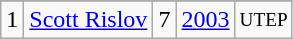<table class="wikitable">
<tr>
</tr>
<tr>
<td>1</td>
<td><a href='#'>Scott Rislov</a></td>
<td>7</td>
<td><a href='#'>2003</a></td>
<td style="font-size:80%;">UTEP</td>
</tr>
</table>
